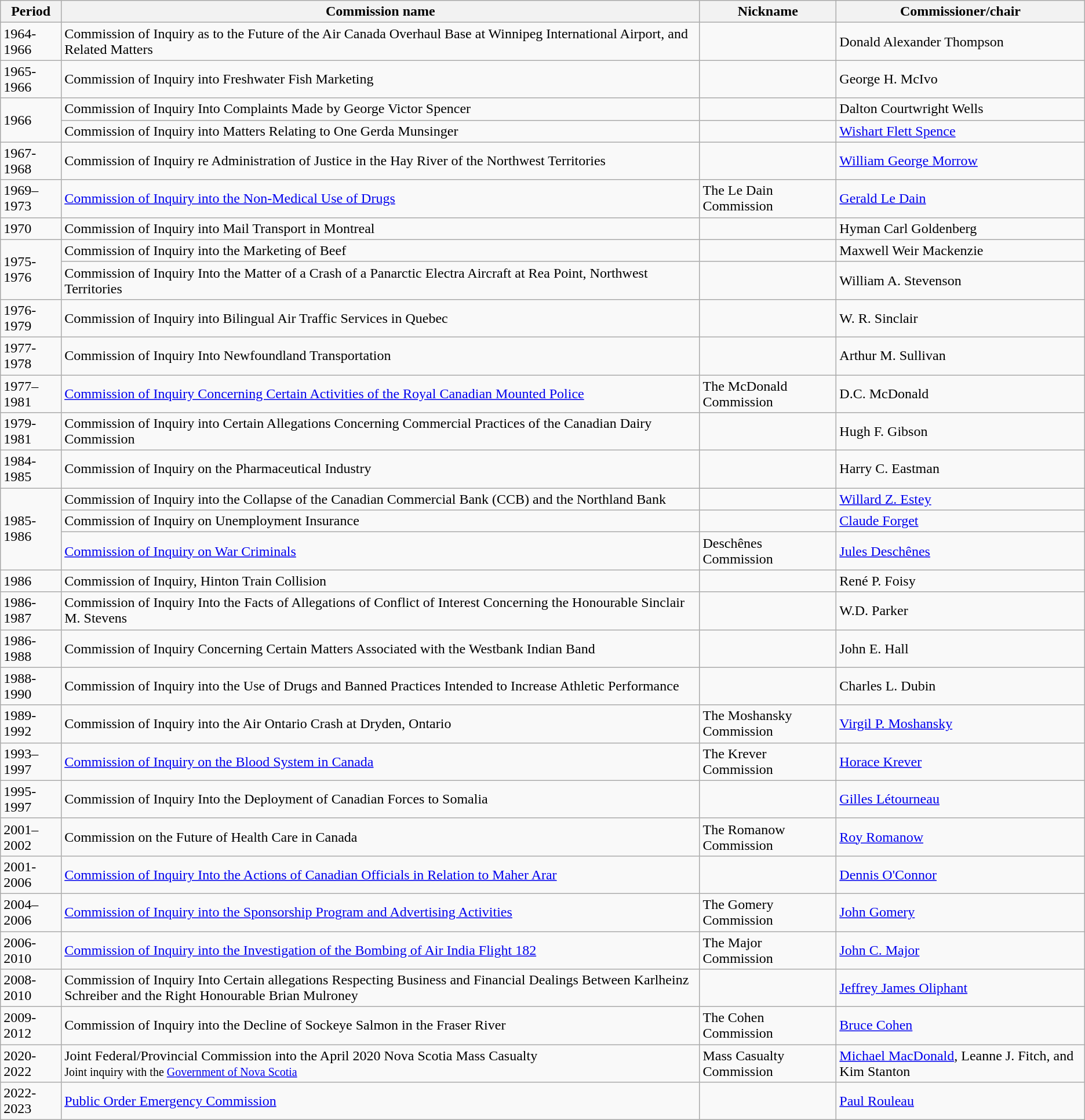<table class="wikitable">
<tr>
<th>Period</th>
<th>Commission name</th>
<th>Nickname</th>
<th>Commissioner/chair</th>
</tr>
<tr>
<td>1964-1966</td>
<td>Commission of Inquiry as to the Future of the Air Canada Overhaul Base at Winnipeg International Airport, and Related Matters</td>
<td></td>
<td>Donald Alexander Thompson</td>
</tr>
<tr>
<td>1965-1966</td>
<td>Commission of Inquiry into Freshwater Fish Marketing</td>
<td></td>
<td>George H. McIvo</td>
</tr>
<tr>
<td rowspan="2">1966</td>
<td>Commission of Inquiry Into Complaints Made by George Victor Spencer</td>
<td></td>
<td>Dalton Courtwright Wells</td>
</tr>
<tr>
<td>Commission of Inquiry into Matters Relating to One Gerda Munsinger</td>
<td></td>
<td><a href='#'>Wishart Flett Spence</a></td>
</tr>
<tr>
<td>1967-1968</td>
<td>Commission of Inquiry re Administration of Justice in the Hay River of the Northwest Territories</td>
<td></td>
<td><a href='#'>William George Morrow</a></td>
</tr>
<tr>
<td>1969–1973</td>
<td><a href='#'>Commission of Inquiry into the Non-Medical Use of Drugs</a></td>
<td>The Le Dain Commission</td>
<td><a href='#'>Gerald Le Dain</a></td>
</tr>
<tr>
<td>1970</td>
<td>Commission of Inquiry into Mail Transport in Montreal</td>
<td></td>
<td>Hyman Carl Goldenberg</td>
</tr>
<tr>
<td rowspan="2">1975-1976</td>
<td>Commission of Inquiry into the Marketing of Beef</td>
<td></td>
<td>Maxwell Weir Mackenzie</td>
</tr>
<tr>
<td>Commission of Inquiry Into the Matter of a Crash of a Panarctic Electra Aircraft at Rea Point, Northwest Territories</td>
<td></td>
<td>William A. Stevenson</td>
</tr>
<tr>
<td>1976-1979</td>
<td>Commission of Inquiry into Bilingual Air Traffic Services in Quebec</td>
<td></td>
<td>W. R. Sinclair</td>
</tr>
<tr>
<td>1977-1978</td>
<td>Commission of Inquiry Into Newfoundland Transportation</td>
<td></td>
<td>Arthur M. Sullivan</td>
</tr>
<tr>
<td>1977–1981</td>
<td><a href='#'>Commission of Inquiry Concerning Certain Activities of the Royal Canadian Mounted Police</a></td>
<td>The McDonald Commission</td>
<td>D.C. McDonald</td>
</tr>
<tr>
<td>1979-1981</td>
<td>Commission of Inquiry into Certain Allegations Concerning Commercial Practices of the Canadian Dairy Commission</td>
<td></td>
<td>Hugh F. Gibson</td>
</tr>
<tr>
<td>1984-1985</td>
<td>Commission of Inquiry on the Pharmaceutical Industry</td>
<td></td>
<td>Harry C. Eastman</td>
</tr>
<tr>
<td rowspan="3">1985-1986</td>
<td>Commission of Inquiry into the Collapse of the Canadian Commercial Bank (CCB) and the Northland Bank</td>
<td></td>
<td><a href='#'>Willard Z. Estey</a></td>
</tr>
<tr>
<td>Commission of Inquiry on Unemployment Insurance</td>
<td></td>
<td><a href='#'>Claude Forget</a></td>
</tr>
<tr>
<td><a href='#'>Commission of Inquiry on War Criminals</a></td>
<td>Deschênes Commission</td>
<td><a href='#'>Jules Deschênes</a></td>
</tr>
<tr>
<td>1986</td>
<td>Commission of Inquiry, Hinton Train Collision</td>
<td></td>
<td>René P. Foisy</td>
</tr>
<tr>
<td>1986-1987</td>
<td>Commission of Inquiry Into the Facts of Allegations of Conflict of Interest Concerning the Honourable Sinclair M. Stevens</td>
<td></td>
<td>W.D. Parker</td>
</tr>
<tr>
<td>1986-1988</td>
<td>Commission of Inquiry Concerning Certain Matters Associated with the Westbank Indian Band</td>
<td></td>
<td>John E. Hall</td>
</tr>
<tr>
<td>1988-1990</td>
<td>Commission of Inquiry into the Use of Drugs and Banned Practices Intended to Increase Athletic Performance</td>
<td></td>
<td>Charles L. Dubin</td>
</tr>
<tr>
<td>1989-1992</td>
<td>Commission of Inquiry into the Air Ontario Crash at Dryden, Ontario</td>
<td>The Moshansky Commission</td>
<td><a href='#'>Virgil P. Moshansky</a></td>
</tr>
<tr>
<td>1993–1997</td>
<td><a href='#'>Commission of Inquiry on the Blood System in Canada</a></td>
<td>The Krever Commission</td>
<td><a href='#'>Horace Krever</a></td>
</tr>
<tr>
<td>1995-1997</td>
<td>Commission of Inquiry Into the Deployment of Canadian Forces to Somalia</td>
<td></td>
<td><a href='#'>Gilles Létourneau</a></td>
</tr>
<tr>
<td>2001–2002</td>
<td>Commission on the Future of Health Care in Canada</td>
<td>The Romanow Commission</td>
<td><a href='#'>Roy Romanow</a></td>
</tr>
<tr>
<td>2001-2006</td>
<td><a href='#'>Commission of Inquiry Into the Actions of Canadian Officials in Relation to Maher Arar</a></td>
<td></td>
<td><a href='#'>Dennis O'Connor</a></td>
</tr>
<tr>
<td>2004–2006</td>
<td><a href='#'>Commission of Inquiry into the Sponsorship Program and Advertising Activities</a></td>
<td>The Gomery Commission</td>
<td><a href='#'>John Gomery</a></td>
</tr>
<tr>
<td>2006-2010</td>
<td><a href='#'>Commission of Inquiry into the Investigation of the Bombing of Air India Flight 182</a></td>
<td>The Major Commission</td>
<td><a href='#'>John C. Major</a></td>
</tr>
<tr>
<td>2008-2010</td>
<td>Commission of Inquiry Into Certain allegations Respecting Business and Financial Dealings Between Karlheinz Schreiber and the Right Honourable Brian Mulroney</td>
<td></td>
<td><a href='#'>Jeffrey James Oliphant</a></td>
</tr>
<tr>
<td>2009-2012</td>
<td>Commission of Inquiry into the Decline of Sockeye Salmon in the Fraser River</td>
<td>The Cohen Commission</td>
<td><a href='#'>Bruce Cohen</a></td>
</tr>
<tr>
<td>2020-2022</td>
<td>Joint Federal/Provincial Commission into the April 2020 Nova Scotia Mass Casualty<br><small>Joint inquiry with the <a href='#'>Government of Nova Scotia</a></small></td>
<td>Mass Casualty Commission</td>
<td><a href='#'>Michael MacDonald</a>, Leanne J. Fitch, and Kim Stanton</td>
</tr>
<tr>
<td>2022-2023</td>
<td><a href='#'>Public Order Emergency Commission</a></td>
<td></td>
<td><a href='#'>Paul Rouleau</a></td>
</tr>
</table>
